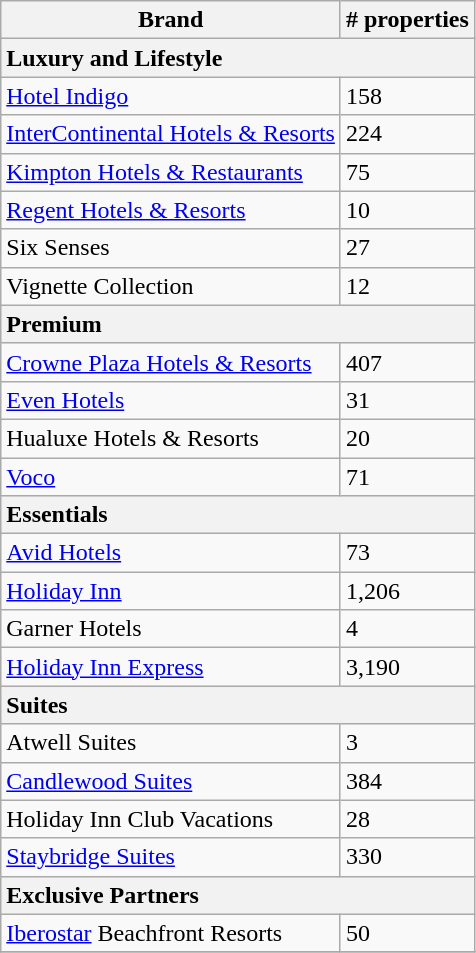<table class="wikitable col2right">
<tr>
<th>Brand</th>
<th># properties<br></th>
</tr>
<tr>
<th style="text-align: left;", colspan=2>Luxury and Lifestyle</th>
</tr>
<tr>
<td><a href='#'>Hotel Indigo</a></td>
<td>158</td>
</tr>
<tr>
<td><a href='#'>InterContinental Hotels & Resorts</a></td>
<td>224</td>
</tr>
<tr>
<td><a href='#'>Kimpton Hotels & Restaurants</a></td>
<td>75</td>
</tr>
<tr>
<td><a href='#'>Regent Hotels & Resorts</a></td>
<td>10</td>
</tr>
<tr>
<td>Six Senses</td>
<td>27</td>
</tr>
<tr>
<td>Vignette Collection</td>
<td>12</td>
</tr>
<tr>
<th style="text-align: left;", colspan=2>Premium</th>
</tr>
<tr>
<td><a href='#'>Crowne Plaza Hotels & Resorts</a></td>
<td>407</td>
</tr>
<tr>
<td><a href='#'>Even Hotels</a></td>
<td>31</td>
</tr>
<tr>
<td>Hualuxe Hotels & Resorts</td>
<td>20</td>
</tr>
<tr>
<td><a href='#'>Voco</a></td>
<td>71</td>
</tr>
<tr>
<th style="text-align: left;", colspan=2>Essentials</th>
</tr>
<tr>
<td><a href='#'>Avid Hotels</a></td>
<td>73</td>
</tr>
<tr>
<td><a href='#'>Holiday Inn</a></td>
<td>1,206</td>
</tr>
<tr>
<td>Garner Hotels</td>
<td>4</td>
</tr>
<tr>
<td><a href='#'>Holiday Inn Express</a></td>
<td>3,190</td>
</tr>
<tr>
<th style="text-align: left;", colspan=2>Suites</th>
</tr>
<tr>
<td>Atwell Suites</td>
<td>3</td>
</tr>
<tr>
<td><a href='#'>Candlewood Suites</a></td>
<td>384</td>
</tr>
<tr>
<td>Holiday Inn Club Vacations</td>
<td>28</td>
</tr>
<tr>
<td><a href='#'>Staybridge Suites</a></td>
<td>330</td>
</tr>
<tr>
<th style="text-align: left;", colspan=2>Exclusive Partners</th>
</tr>
<tr>
<td><a href='#'>Iberostar</a> Beachfront Resorts</td>
<td>50</td>
</tr>
<tr>
</tr>
</table>
